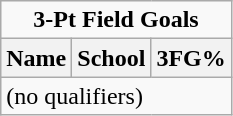<table class="wikitable">
<tr>
<td colspan=3 style="text-align:center;"><strong>3-Pt Field Goals</strong></td>
</tr>
<tr>
<th>Name</th>
<th>School</th>
<th>3FG%</th>
</tr>
<tr>
<td colspan=3>(no qualifiers)</td>
</tr>
</table>
